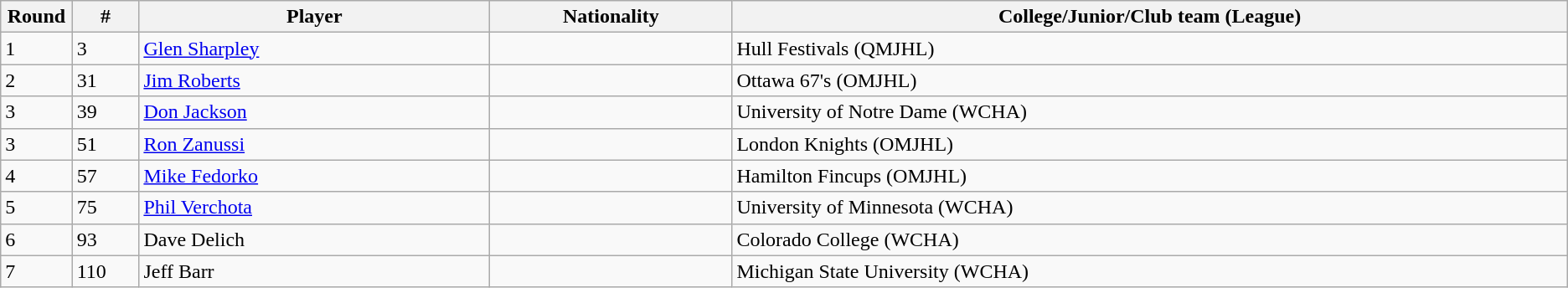<table class="wikitable">
<tr align="center">
<th bgcolor="#DDDDFF" width="4.0%">Round</th>
<th bgcolor="#DDDDFF" width="4.0%">#</th>
<th bgcolor="#DDDDFF" width="21.0%">Player</th>
<th bgcolor="#DDDDFF" width="14.5%">Nationality</th>
<th bgcolor="#DDDDFF" width="50.0%">College/Junior/Club team (League)</th>
</tr>
<tr>
<td>1</td>
<td>3</td>
<td><a href='#'>Glen Sharpley</a></td>
<td></td>
<td>Hull Festivals (QMJHL)</td>
</tr>
<tr>
<td>2</td>
<td>31</td>
<td><a href='#'>Jim Roberts</a></td>
<td></td>
<td>Ottawa 67's (OMJHL)</td>
</tr>
<tr>
<td>3</td>
<td>39</td>
<td><a href='#'>Don Jackson</a></td>
<td></td>
<td>University of Notre Dame (WCHA)</td>
</tr>
<tr>
<td>3</td>
<td>51</td>
<td><a href='#'>Ron Zanussi</a></td>
<td></td>
<td>London Knights (OMJHL)</td>
</tr>
<tr>
<td>4</td>
<td>57</td>
<td><a href='#'>Mike Fedorko</a></td>
<td></td>
<td>Hamilton Fincups (OMJHL)</td>
</tr>
<tr>
<td>5</td>
<td>75</td>
<td><a href='#'>Phil Verchota</a></td>
<td></td>
<td>University of Minnesota (WCHA)</td>
</tr>
<tr>
<td>6</td>
<td>93</td>
<td>Dave Delich</td>
<td></td>
<td>Colorado College (WCHA)</td>
</tr>
<tr>
<td>7</td>
<td>110</td>
<td>Jeff Barr</td>
<td></td>
<td>Michigan State University (WCHA)</td>
</tr>
</table>
